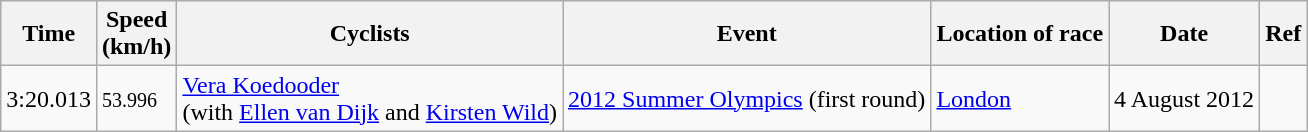<table class="wikitable">
<tr>
<th>Time</th>
<th>Speed<br>(km/h)</th>
<th>Cyclists</th>
<th>Event</th>
<th>Location of race</th>
<th>Date</th>
<th>Ref</th>
</tr>
<tr>
<td>3:20.013</td>
<td><small>53.996</small></td>
<td><a href='#'>Vera Koedooder</a><br>(with <a href='#'>Ellen van Dijk</a> and <a href='#'>Kirsten Wild</a>)</td>
<td><a href='#'>2012 Summer Olympics</a> (first round)</td>
<td> <a href='#'>London</a></td>
<td>4 August 2012</td>
<td></td>
</tr>
</table>
